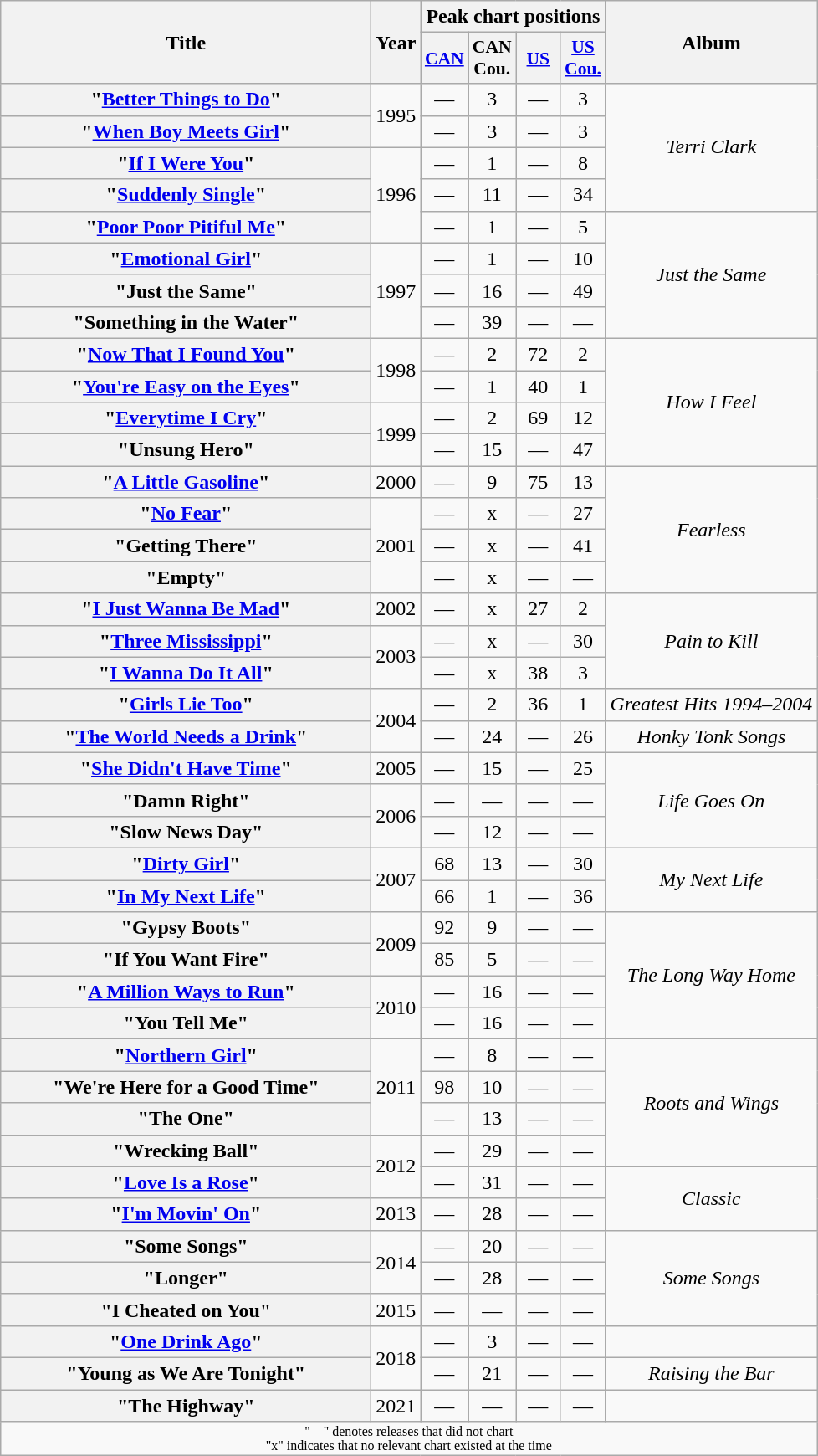<table class="wikitable plainrowheaders" style="text-align:center;" border="1">
<tr>
<th scope="col" rowspan="2" style="width:18em;">Title</th>
<th scope="col" rowspan="2">Year</th>
<th scope="col" colspan="4">Peak chart positions</th>
<th scope="col" rowspan="2">Album</th>
</tr>
<tr>
<th scope="col" style="width:2em;font-size:90%;"><a href='#'>CAN</a><br></th>
<th scope="col" style="width:2em;font-size:90%;">CAN<br>Cou.<br></th>
<th scope="col" style="width:2em;font-size:90%;"><a href='#'>US</a><br></th>
<th scope="col" style="width:2em;font-size:90%;"><a href='#'>US<br>Cou.</a><br></th>
</tr>
<tr>
<th scope="row">"<a href='#'>Better Things to Do</a>"</th>
<td rowspan="2">1995</td>
<td>—</td>
<td>3</td>
<td>—</td>
<td>3</td>
<td rowspan="4"><em>Terri Clark</em></td>
</tr>
<tr>
<th scope="row">"<a href='#'>When Boy Meets Girl</a>"</th>
<td>—</td>
<td>3</td>
<td>—</td>
<td>3</td>
</tr>
<tr>
<th scope="row">"<a href='#'>If I Were You</a>"</th>
<td rowspan="3">1996</td>
<td>—</td>
<td>1</td>
<td>—</td>
<td>8</td>
</tr>
<tr>
<th scope="row">"<a href='#'>Suddenly Single</a>"</th>
<td>—</td>
<td>11</td>
<td>—</td>
<td>34</td>
</tr>
<tr>
<th scope="row">"<a href='#'>Poor Poor Pitiful Me</a>"</th>
<td>—</td>
<td>1</td>
<td>—</td>
<td>5</td>
<td rowspan="4"><em>Just the Same</em></td>
</tr>
<tr>
<th scope="row">"<a href='#'>Emotional Girl</a>"</th>
<td rowspan="3">1997</td>
<td>—</td>
<td>1</td>
<td>—</td>
<td>10</td>
</tr>
<tr>
<th scope="row">"Just the Same"</th>
<td>—</td>
<td>16</td>
<td>—</td>
<td>49</td>
</tr>
<tr>
<th scope="row">"Something in the Water"</th>
<td>—</td>
<td>39</td>
<td>—</td>
<td>—</td>
</tr>
<tr>
<th scope="row">"<a href='#'>Now That I Found You</a>"</th>
<td rowspan="2">1998</td>
<td>—</td>
<td>2</td>
<td>72</td>
<td>2</td>
<td rowspan="4"><em>How I Feel</em></td>
</tr>
<tr>
<th scope="row">"<a href='#'>You're Easy on the Eyes</a>"</th>
<td>—</td>
<td>1</td>
<td>40</td>
<td>1</td>
</tr>
<tr>
<th scope="row">"<a href='#'>Everytime I Cry</a>"</th>
<td rowspan="2">1999</td>
<td>—</td>
<td>2</td>
<td>69</td>
<td>12</td>
</tr>
<tr>
<th scope="row">"Unsung Hero"</th>
<td>—</td>
<td>15</td>
<td>—</td>
<td>47</td>
</tr>
<tr>
<th scope="row">"<a href='#'>A Little Gasoline</a>"</th>
<td>2000</td>
<td>—</td>
<td>9</td>
<td>75</td>
<td>13</td>
<td rowspan="4"><em>Fearless</em></td>
</tr>
<tr>
<th scope="row">"<a href='#'>No Fear</a>"</th>
<td rowspan="3">2001</td>
<td>—</td>
<td>x</td>
<td>—</td>
<td>27</td>
</tr>
<tr>
<th scope="row">"Getting There"</th>
<td>—</td>
<td>x</td>
<td>—</td>
<td>41</td>
</tr>
<tr>
<th scope="row">"Empty"</th>
<td>—</td>
<td>x</td>
<td>—</td>
<td>—</td>
</tr>
<tr>
<th scope="row">"<a href='#'>I Just Wanna Be Mad</a>"</th>
<td>2002</td>
<td>—</td>
<td>x</td>
<td>27</td>
<td>2</td>
<td rowspan="3"><em>Pain to Kill</em></td>
</tr>
<tr>
<th scope="row">"<a href='#'>Three Mississippi</a>"</th>
<td rowspan="2">2003</td>
<td>—</td>
<td>x</td>
<td>—</td>
<td>30</td>
</tr>
<tr>
<th scope="row">"<a href='#'>I Wanna Do It All</a>"</th>
<td>—</td>
<td>x</td>
<td>38</td>
<td>3</td>
</tr>
<tr>
<th scope="row">"<a href='#'>Girls Lie Too</a>"</th>
<td rowspan="2">2004</td>
<td>—</td>
<td>2</td>
<td>36</td>
<td>1</td>
<td><em>Greatest Hits 1994–2004</em></td>
</tr>
<tr>
<th scope="row">"<a href='#'>The World Needs a Drink</a>"</th>
<td>—</td>
<td>24</td>
<td>—</td>
<td>26</td>
<td><em>Honky Tonk Songs</em> </td>
</tr>
<tr>
<th scope="row">"<a href='#'>She Didn't Have Time</a>"</th>
<td>2005</td>
<td>—</td>
<td>15</td>
<td>—</td>
<td>25</td>
<td rowspan="3"><em>Life Goes On</em></td>
</tr>
<tr>
<th scope="row">"Damn Right"</th>
<td rowspan="2">2006</td>
<td>—</td>
<td>—</td>
<td>—</td>
<td>—</td>
</tr>
<tr>
<th scope="row">"Slow News Day"</th>
<td>—</td>
<td>12</td>
<td>—</td>
<td>—</td>
</tr>
<tr>
<th scope="row">"<a href='#'>Dirty Girl</a>"</th>
<td rowspan="2">2007</td>
<td>68</td>
<td>13</td>
<td>—</td>
<td>30</td>
<td rowspan="2"><em>My Next Life</em> </td>
</tr>
<tr>
<th scope="row">"<a href='#'>In My Next Life</a>"</th>
<td>66</td>
<td>1</td>
<td>—</td>
<td>36</td>
</tr>
<tr>
<th scope="row">"Gypsy Boots"</th>
<td rowspan="2">2009</td>
<td>92</td>
<td>9</td>
<td>—</td>
<td>—</td>
<td rowspan="4"><em>The Long Way Home</em></td>
</tr>
<tr>
<th scope="row">"If You Want Fire"</th>
<td>85</td>
<td>5</td>
<td>—</td>
<td>—</td>
</tr>
<tr>
<th scope="row">"<a href='#'>A Million Ways to Run</a>"</th>
<td rowspan="2">2010</td>
<td>—</td>
<td>16</td>
<td>—</td>
<td>—</td>
</tr>
<tr>
<th scope="row">"You Tell Me"<br></th>
<td>—</td>
<td>16</td>
<td>—</td>
<td>—</td>
</tr>
<tr>
<th scope="row">"<a href='#'>Northern Girl</a>"</th>
<td rowspan="3">2011</td>
<td>—</td>
<td>8</td>
<td>—</td>
<td>—</td>
<td rowspan="4"><em>Roots and Wings</em></td>
</tr>
<tr>
<th scope="row">"We're Here for a Good Time"</th>
<td>98</td>
<td>10</td>
<td>—</td>
<td>—</td>
</tr>
<tr>
<th scope="row">"The One"</th>
<td>—</td>
<td>13</td>
<td>—</td>
<td>—</td>
</tr>
<tr>
<th scope="row">"Wrecking Ball"</th>
<td rowspan="2">2012</td>
<td>—</td>
<td>29</td>
<td>—</td>
<td>—</td>
</tr>
<tr>
<th scope="row">"<a href='#'>Love Is a Rose</a>"</th>
<td>—</td>
<td>31</td>
<td>—</td>
<td>—</td>
<td rowspan="2"><em>Classic</em></td>
</tr>
<tr>
<th scope="row">"<a href='#'>I'm Movin' On</a>"<br></th>
<td>2013</td>
<td>—</td>
<td>28</td>
<td>—</td>
<td>—</td>
</tr>
<tr>
<th scope="row">"Some Songs"</th>
<td rowspan="2">2014</td>
<td>—</td>
<td>20</td>
<td>—</td>
<td>—</td>
<td rowspan="3"><em>Some Songs</em></td>
</tr>
<tr>
<th scope="row">"Longer"</th>
<td>—</td>
<td>28</td>
<td>—</td>
<td>—</td>
</tr>
<tr>
<th scope="row">"I Cheated on You"</th>
<td>2015</td>
<td>—</td>
<td>—</td>
<td>—</td>
<td>—</td>
</tr>
<tr>
<th scope="row">"<a href='#'>One Drink Ago</a>"<br></th>
<td rowspan="2">2018</td>
<td>—</td>
<td>3</td>
<td>—</td>
<td>—</td>
<td></td>
</tr>
<tr>
<th scope="row">"Young as We Are Tonight"</th>
<td>—</td>
<td>21</td>
<td>—</td>
<td>—</td>
<td><em>Raising the Bar</em></td>
</tr>
<tr>
<th scope="row">"The Highway"</th>
<td>2021</td>
<td>—</td>
<td>—</td>
<td>—</td>
<td>—</td>
<td></td>
</tr>
<tr>
<td colspan="7" style="font-size:8pt">"—" denotes releases that did not chart<br>"x" indicates that no relevant chart existed at the time</td>
</tr>
</table>
